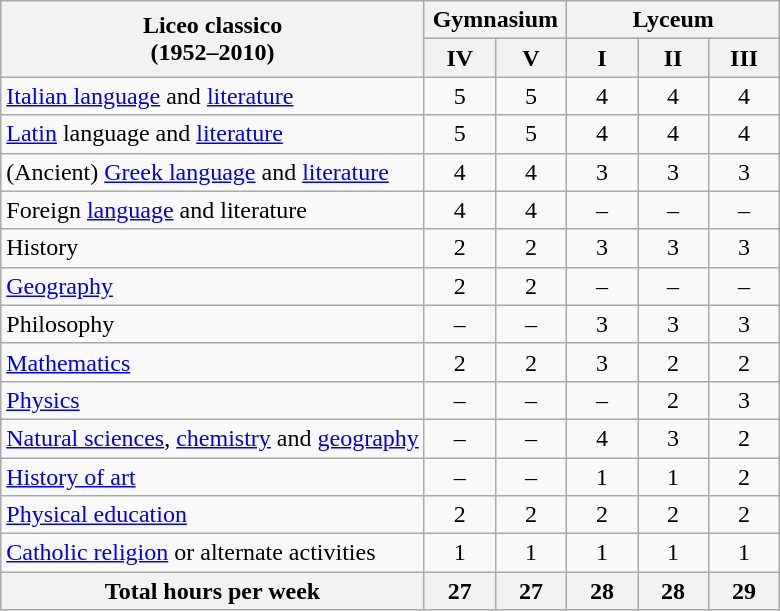<table class="wikitable">
<tr>
<th rowspan="2">Liceo classico<br>(1952–2010)</th>
<th colspan="2">Gymnasium</th>
<th colspan="3">Lyceum</th>
</tr>
<tr>
<th width="40">IV</th>
<th width="40">V</th>
<th width="40">I</th>
<th width="40">II</th>
<th width="40">III</th>
</tr>
<tr align="center">
<td align="left"><a href='#'>Italian language</a> and <a href='#'>literature</a></td>
<td>5</td>
<td>5</td>
<td>4</td>
<td>4</td>
<td>4</td>
</tr>
<tr align="center">
<td align="left"><a href='#'>Latin</a> language and <a href='#'>literature</a></td>
<td>5</td>
<td>5</td>
<td>4</td>
<td>4</td>
<td>4</td>
</tr>
<tr align="center">
<td align="left">(Ancient) <a href='#'>Greek language</a> and <a href='#'>literature</a></td>
<td>4</td>
<td>4</td>
<td>3</td>
<td>3</td>
<td>3</td>
</tr>
<tr align="center">
<td align="left">Foreign <a href='#'>language</a> and literature</td>
<td>4</td>
<td>4</td>
<td>–</td>
<td>–</td>
<td>–</td>
</tr>
<tr align="center">
<td align="left">History</td>
<td>2</td>
<td>2</td>
<td>3</td>
<td>3</td>
<td>3</td>
</tr>
<tr align="center">
<td align="left"><a href='#'>Geography</a></td>
<td>2</td>
<td>2</td>
<td>–</td>
<td>–</td>
<td>–</td>
</tr>
<tr align="center">
<td align="left">Philosophy</td>
<td>–</td>
<td>–</td>
<td>3</td>
<td>3</td>
<td>3</td>
</tr>
<tr align="center">
<td align="left"><a href='#'>Mathematics</a></td>
<td>2</td>
<td>2</td>
<td>3</td>
<td>2</td>
<td>2</td>
</tr>
<tr align="center">
<td align="left"><a href='#'>Physics</a></td>
<td>–</td>
<td>–</td>
<td>–</td>
<td>2</td>
<td>3</td>
</tr>
<tr align="center">
<td align="left"><a href='#'>Natural sciences</a>, <a href='#'>chemistry</a> and <a href='#'>geography</a></td>
<td>–</td>
<td>–</td>
<td>4</td>
<td>3</td>
<td>2</td>
</tr>
<tr align="center">
<td align="left"><a href='#'>History of art</a></td>
<td>–</td>
<td>–</td>
<td>1</td>
<td>1</td>
<td>2</td>
</tr>
<tr align="center">
<td align="left"><a href='#'>Physical education</a></td>
<td>2</td>
<td>2</td>
<td>2</td>
<td>2</td>
<td>2</td>
</tr>
<tr align="center">
<td align="left"><a href='#'>Catholic religion</a> or alternate activities</td>
<td>1</td>
<td>1</td>
<td>1</td>
<td>1</td>
<td>1</td>
</tr>
<tr>
<th>Total hours per week</th>
<th>27</th>
<th>27</th>
<th>28</th>
<th>28</th>
<th>29</th>
</tr>
</table>
